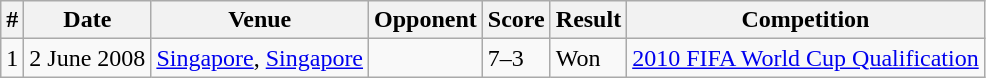<table class="wikitable">
<tr>
<th>#</th>
<th>Date</th>
<th>Venue</th>
<th>Opponent</th>
<th>Score</th>
<th>Result</th>
<th>Competition</th>
</tr>
<tr>
<td>1</td>
<td>2 June 2008</td>
<td><a href='#'>Singapore</a>, <a href='#'>Singapore</a></td>
<td></td>
<td>7–3</td>
<td>Won</td>
<td><a href='#'>2010 FIFA World Cup Qualification</a></td>
</tr>
</table>
